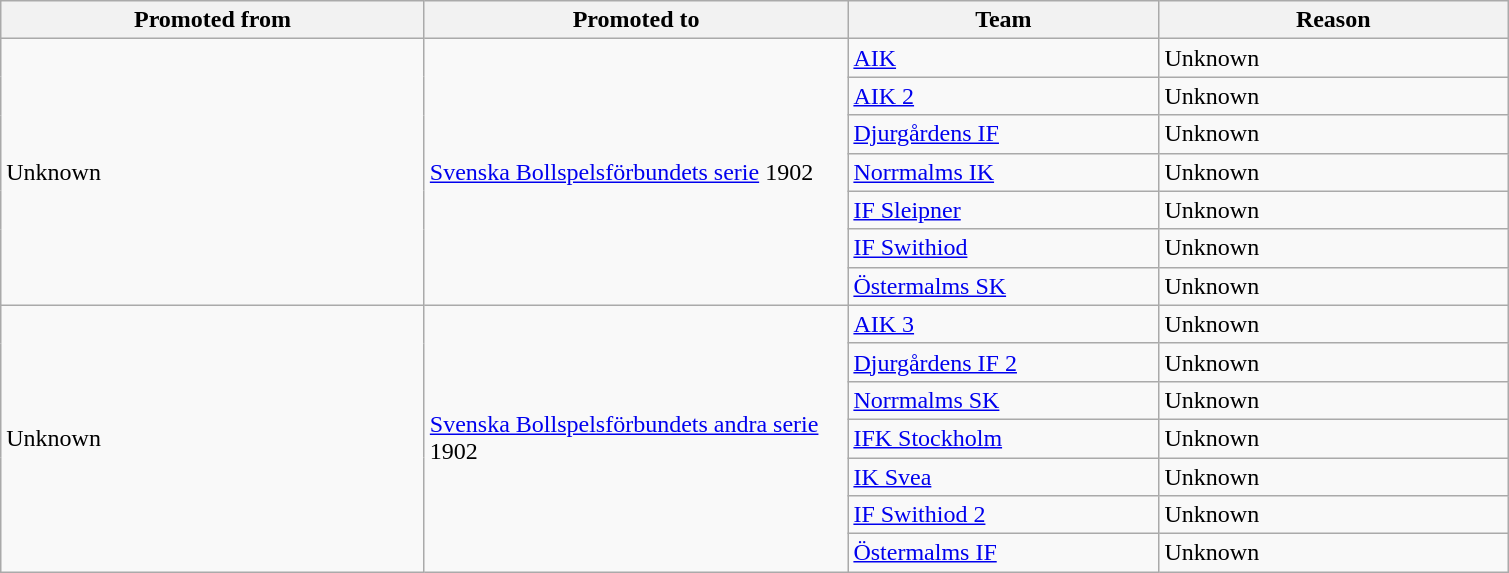<table class="wikitable" style="text-align: left;">
<tr>
<th style="width: 275px;">Promoted from</th>
<th style="width: 275px;">Promoted to</th>
<th style="width: 200px;">Team</th>
<th style="width: 225px;">Reason</th>
</tr>
<tr>
<td rowspan="7">Unknown</td>
<td rowspan="7"><a href='#'>Svenska Bollspelsförbundets serie</a> 1902</td>
<td><a href='#'>AIK</a></td>
<td>Unknown</td>
</tr>
<tr>
<td><a href='#'>AIK 2</a></td>
<td>Unknown</td>
</tr>
<tr>
<td><a href='#'>Djurgårdens IF</a></td>
<td>Unknown</td>
</tr>
<tr>
<td><a href='#'>Norrmalms IK</a></td>
<td>Unknown</td>
</tr>
<tr>
<td><a href='#'>IF Sleipner</a></td>
<td>Unknown</td>
</tr>
<tr>
<td><a href='#'>IF Swithiod</a></td>
<td>Unknown</td>
</tr>
<tr>
<td><a href='#'>Östermalms SK</a></td>
<td>Unknown</td>
</tr>
<tr>
<td rowspan="7">Unknown</td>
<td rowspan="7"><a href='#'>Svenska Bollspelsförbundets andra serie</a> 1902</td>
<td><a href='#'>AIK 3</a></td>
<td>Unknown</td>
</tr>
<tr>
<td><a href='#'>Djurgårdens IF 2</a></td>
<td>Unknown</td>
</tr>
<tr>
<td><a href='#'>Norrmalms SK</a></td>
<td>Unknown</td>
</tr>
<tr>
<td><a href='#'>IFK Stockholm</a></td>
<td>Unknown</td>
</tr>
<tr>
<td><a href='#'>IK Svea</a></td>
<td>Unknown</td>
</tr>
<tr>
<td><a href='#'>IF Swithiod 2</a></td>
<td>Unknown</td>
</tr>
<tr>
<td><a href='#'>Östermalms IF</a></td>
<td>Unknown</td>
</tr>
</table>
